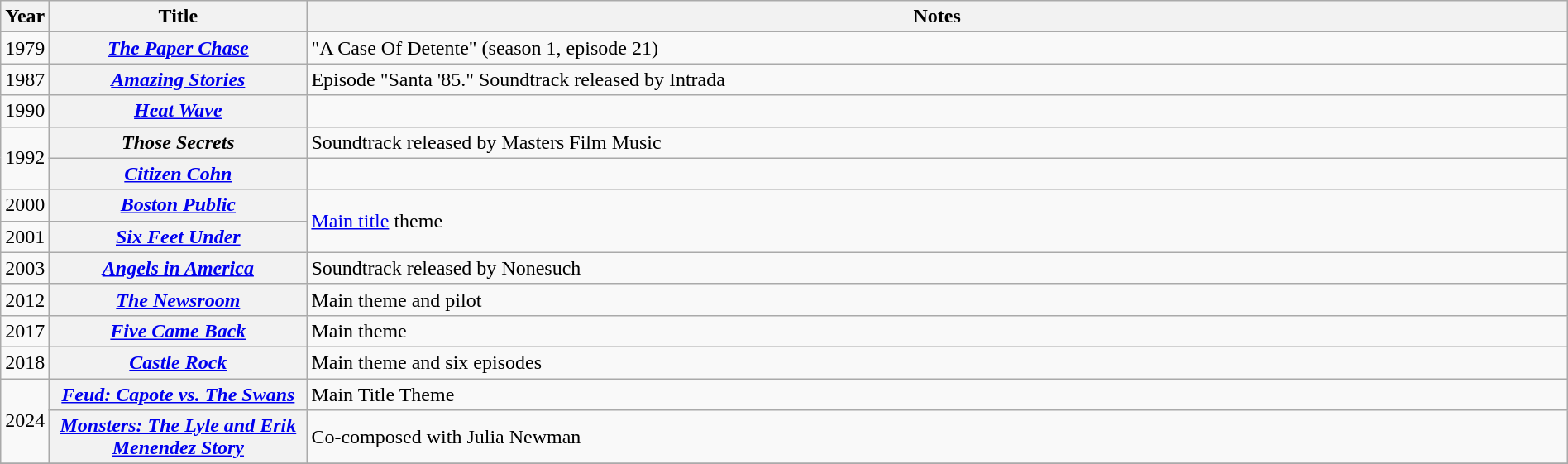<table class="wikitable" style="width:100%;">
<tr>
<th style="width:30px;">Year</th>
<th style="width:200px;">Title</th>
<th>Notes</th>
</tr>
<tr>
<td>1979</td>
<th><em><a href='#'>The Paper Chase</a></em></th>
<td>"A Case Of Detente" (season 1, episode 21)</td>
</tr>
<tr>
<td>1987</td>
<th><em><a href='#'>Amazing Stories</a></em></th>
<td>Episode "Santa '85." Soundtrack released by Intrada</td>
</tr>
<tr>
<td>1990</td>
<th><em><a href='#'>Heat Wave</a></em></th>
<td></td>
</tr>
<tr>
<td rowspan="2">1992</td>
<th><em>Those Secrets</em></th>
<td>Soundtrack released by Masters Film Music</td>
</tr>
<tr>
<th><em><a href='#'>Citizen Cohn</a></em></th>
<td></td>
</tr>
<tr>
<td>2000</td>
<th><em><a href='#'>Boston Public</a></em></th>
<td rowspan=2><a href='#'>Main title</a> theme</td>
</tr>
<tr>
<td>2001</td>
<th><em><a href='#'>Six Feet Under</a></em></th>
</tr>
<tr>
<td>2003</td>
<th><em><a href='#'>Angels in America</a></em></th>
<td>Soundtrack released by Nonesuch</td>
</tr>
<tr>
<td rowspan="1">2012</td>
<th><em><a href='#'>The Newsroom</a></em></th>
<td>Main theme and pilot</td>
</tr>
<tr>
<td rowspan="1">2017</td>
<th><em><a href='#'>Five Came Back</a></em></th>
<td>Main theme</td>
</tr>
<tr>
<td rowspan="1">2018</td>
<th><em><a href='#'>Castle Rock</a></em></th>
<td>Main theme and six episodes</td>
</tr>
<tr>
<td rowspan="2">2024</td>
<th><em><a href='#'>Feud: Capote vs. The Swans</a></em></th>
<td>Main Title Theme</td>
</tr>
<tr>
<th><em><a href='#'>Monsters: The Lyle and Erik Menendez Story</a></em></th>
<td>Co-composed with Julia Newman</td>
</tr>
<tr>
</tr>
</table>
